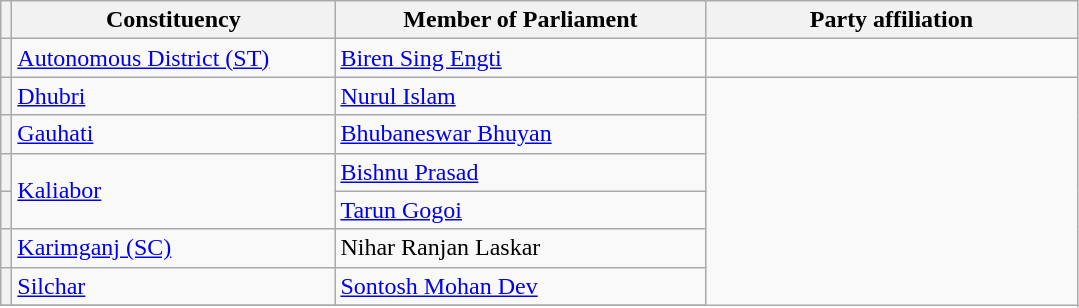<table class="wikitable sortable">
<tr style="text-align:center;">
<th></th>
<th style="width:13em">Constituency</th>
<th style="width:15em">Member of Parliament</th>
<th colspan="2" style="width:15em">Party affiliation</th>
</tr>
<tr>
<th></th>
<td><a href='#'>Autonomous District (ST)</a></td>
<td><a href='#'>Biren Sing Engti</a></td>
<td></td>
</tr>
<tr>
<th></th>
<td><a href='#'>Dhubri</a></td>
<td><a href='#'>Nurul Islam</a></td>
</tr>
<tr>
<th></th>
<td><a href='#'>Gauhati</a></td>
<td><a href='#'>Bhubaneswar Bhuyan</a></td>
</tr>
<tr>
<th></th>
<td rowspan=2><a href='#'>Kaliabor</a></td>
<td><a href='#'>Bishnu Prasad</a></td>
</tr>
<tr>
<th></th>
<td><a href='#'>Tarun Gogoi</a></td>
</tr>
<tr>
<th></th>
<td><a href='#'>Karimganj (SC)</a></td>
<td>Nihar Ranjan Laskar</td>
</tr>
<tr>
<th></th>
<td><a href='#'>Silchar</a></td>
<td><a href='#'>Sontosh Mohan Dev</a></td>
</tr>
<tr>
</tr>
</table>
